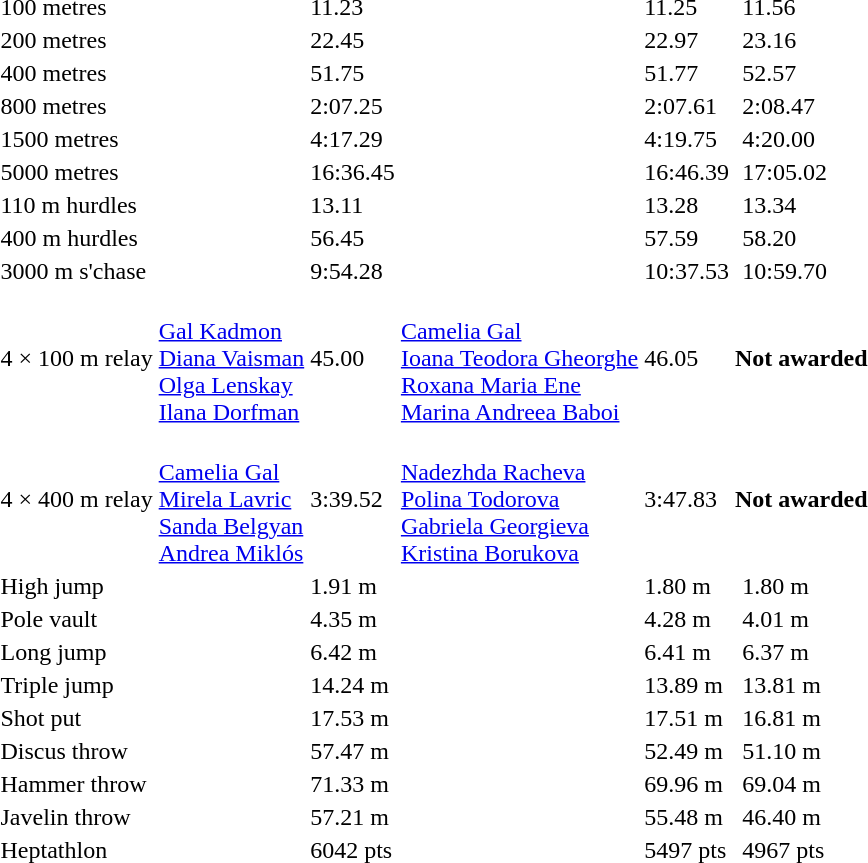<table>
<tr>
<td>100 metres</td>
<td></td>
<td>11.23</td>
<td></td>
<td>11.25 </td>
<td></td>
<td>11.56</td>
</tr>
<tr>
<td>200 metres</td>
<td></td>
<td>22.45 </td>
<td></td>
<td>22.97</td>
<td></td>
<td>23.16 </td>
</tr>
<tr>
<td>400 metres</td>
<td></td>
<td>51.75 </td>
<td></td>
<td>51.77</td>
<td></td>
<td>52.57</td>
</tr>
<tr>
<td>800 metres</td>
<td></td>
<td>2:07.25</td>
<td></td>
<td>2:07.61</td>
<td></td>
<td>2:08.47</td>
</tr>
<tr>
<td>1500 metres</td>
<td></td>
<td>4:17.29</td>
<td></td>
<td>4:19.75</td>
<td></td>
<td>4:20.00</td>
</tr>
<tr>
<td>5000 metres</td>
<td></td>
<td>16:36.45</td>
<td></td>
<td>16:46.39</td>
<td></td>
<td>17:05.02</td>
</tr>
<tr>
<td>110 m hurdles</td>
<td></td>
<td>13.11</td>
<td></td>
<td>13.28</td>
<td></td>
<td>13.34</td>
</tr>
<tr>
<td>400 m hurdles</td>
<td></td>
<td>56.45</td>
<td></td>
<td>57.59</td>
<td></td>
<td>58.20</td>
</tr>
<tr>
<td>3000 m s'chase</td>
<td></td>
<td>9:54.28</td>
<td></td>
<td>10:37.53</td>
<td></td>
<td>10:59.70</td>
</tr>
<tr>
<td>4 × 100 m relay</td>
<td><br><a href='#'>Gal Kadmon</a><br><a href='#'>Diana Vaisman</a><br><a href='#'>Olga Lenskay</a><br><a href='#'>Ilana Dorfman</a></td>
<td>45.00</td>
<td><br><a href='#'>Camelia Gal</a><br><a href='#'>Ioana Teodora Gheorghe</a><br><a href='#'>Roxana Maria Ene</a><br><a href='#'>Marina Andreea Baboi</a></td>
<td>46.05</td>
<th colspan=2>Not awarded</th>
</tr>
<tr>
<td>4 × 400 m relay</td>
<td><br><a href='#'>Camelia Gal</a><br><a href='#'>Mirela Lavric</a><br><a href='#'>Sanda Belgyan</a><br><a href='#'>Andrea Miklós</a></td>
<td>3:39.52</td>
<td><br><a href='#'>Nadezhda Racheva</a><br><a href='#'>Polina Todorova</a><br><a href='#'>Gabriela Georgieva</a><br><a href='#'>Kristina Borukova</a></td>
<td>3:47.83</td>
<th colspan=2>Not awarded</th>
</tr>
<tr>
<td>High jump</td>
<td></td>
<td>1.91 m</td>
<td></td>
<td>1.80 m</td>
<td></td>
<td>1.80 m</td>
</tr>
<tr>
<td>Pole vault</td>
<td></td>
<td>4.35 m</td>
<td></td>
<td>4.28 m</td>
<td></td>
<td>4.01 m</td>
</tr>
<tr>
<td>Long jump</td>
<td></td>
<td>6.42 m</td>
<td></td>
<td>6.41 m</td>
<td></td>
<td>6.37 m</td>
</tr>
<tr>
<td>Triple jump</td>
<td></td>
<td>14.24 m</td>
<td></td>
<td>13.89 m</td>
<td></td>
<td>13.81 m</td>
</tr>
<tr>
<td>Shot put</td>
<td></td>
<td>17.53 m</td>
<td></td>
<td>17.51 m</td>
<td></td>
<td>16.81 m</td>
</tr>
<tr>
<td>Discus throw</td>
<td></td>
<td>57.47 m</td>
<td></td>
<td>52.49 m</td>
<td></td>
<td>51.10 m</td>
</tr>
<tr>
<td>Hammer throw</td>
<td></td>
<td>71.33 m</td>
<td></td>
<td>69.96 m</td>
<td></td>
<td>69.04 m</td>
</tr>
<tr>
<td>Javelin throw</td>
<td></td>
<td>57.21 m</td>
<td></td>
<td>55.48 m</td>
<td></td>
<td>46.40 m</td>
</tr>
<tr>
<td>Heptathlon</td>
<td></td>
<td>6042 pts</td>
<td></td>
<td>5497 pts</td>
<td></td>
<td>4967 pts</td>
</tr>
</table>
